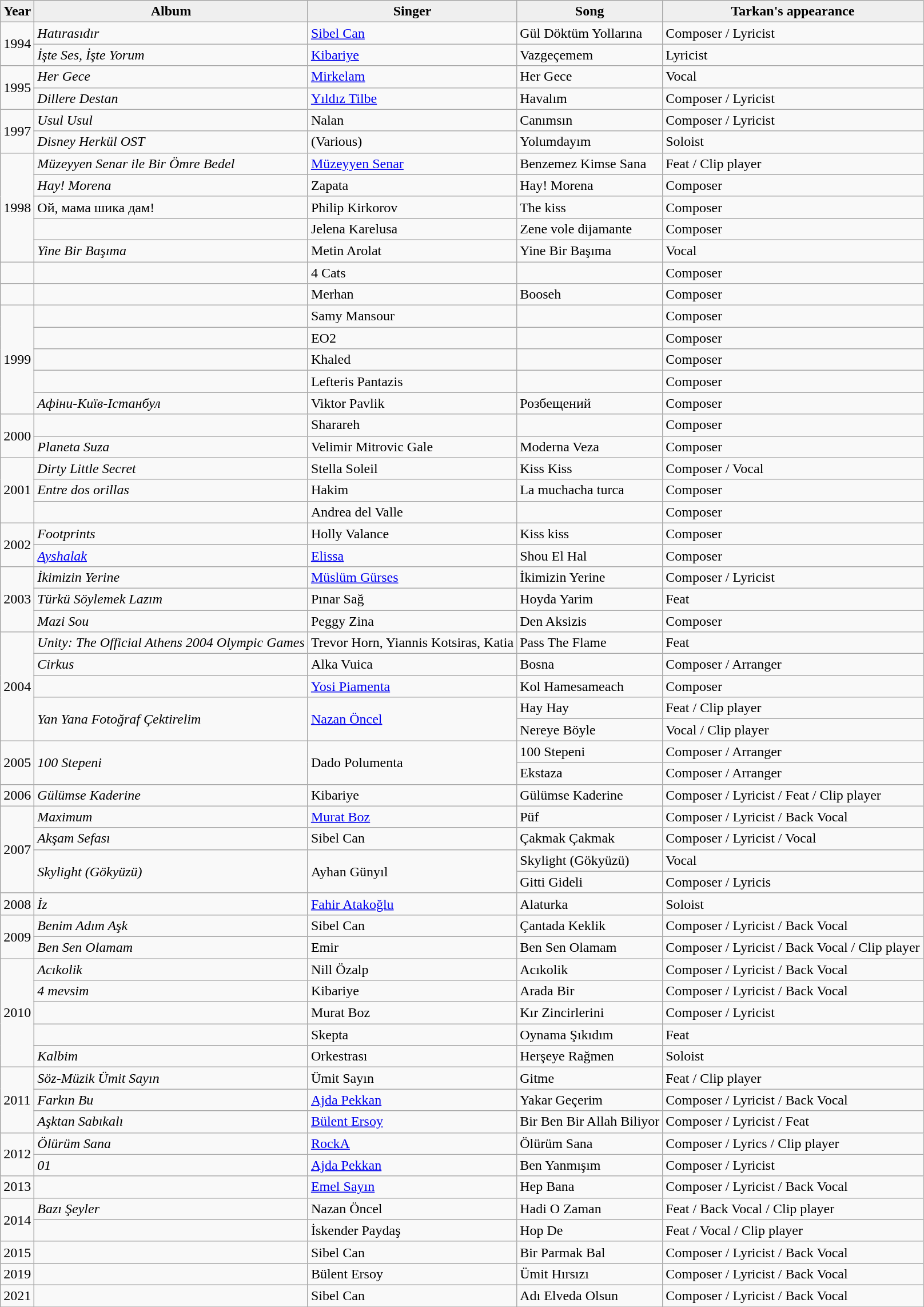<table class="wikitable">
<tr>
<th style="background:#efefef;">Year</th>
<th style="background:#efefef;">Album</th>
<th style="background:#efefef;">Singer</th>
<th style="background:#efefef;">Song</th>
<th style="background:#efefef;">Tarkan's appearance</th>
</tr>
<tr>
<td style="text-align:left;" rowspan="2">1994</td>
<td><em>Hatırasıdır</em></td>
<td><a href='#'>Sibel Can</a></td>
<td>Gül Döktüm Yollarına</td>
<td>Composer / Lyricist</td>
</tr>
<tr>
<td><em>İşte Ses, İşte Yorum</em></td>
<td><a href='#'>Kibariye</a></td>
<td>Vazgeçemem</td>
<td>Lyricist</td>
</tr>
<tr>
<td style="text-align:left;" rowspan="2">1995</td>
<td><em>Her Gece</em></td>
<td><a href='#'>Mirkelam</a></td>
<td>Her Gece</td>
<td>Vocal</td>
</tr>
<tr>
<td><em>Dillere Destan</em></td>
<td><a href='#'>Yıldız Tilbe</a></td>
<td>Havalım</td>
<td>Composer / Lyricist</td>
</tr>
<tr>
<td style="text-align:left;" rowspan="2">1997</td>
<td><em>Usul Usul</em></td>
<td>Nalan</td>
<td>Canımsın</td>
<td>Composer / Lyricist</td>
</tr>
<tr>
<td><em>Disney Herkül OST</em></td>
<td>(Various)</td>
<td>Yolumdayım</td>
<td>Soloist</td>
</tr>
<tr>
<td style="text-align:left;" rowspan="5">1998</td>
<td><em>Müzeyyen Senar ile Bir Ömre Bedel</em></td>
<td><a href='#'>Müzeyyen Senar</a></td>
<td>Benzemez Kimse Sana</td>
<td>Feat / Clip player</td>
</tr>
<tr>
<td><em>Hay! Morena</em></td>
<td>Zapata</td>
<td>Hay! Morena</td>
<td>Composer</td>
</tr>
<tr>
<td>Ой, мама шика дам!</td>
<td>Philip Kirkorov</td>
<td>The kiss</td>
<td>Composer</td>
</tr>
<tr>
<td></td>
<td>Jelena Karelusa</td>
<td>Zene vole dijamante</td>
<td>Composer</td>
</tr>
<tr>
<td><em>Yine Bir Başıma</em></td>
<td>Metin Arolat</td>
<td>Yine Bir Başıma</td>
<td>Vocal</td>
</tr>
<tr>
<td></td>
<td></td>
<td>4 Cats</td>
<td></td>
<td>Composer</td>
</tr>
<tr>
<td></td>
<td></td>
<td>Merhan</td>
<td>Booseh</td>
<td>Composer</td>
</tr>
<tr>
<td style="text-align:left;" rowspan="5">1999</td>
<td></td>
<td>Samy Mansour</td>
<td></td>
<td>Composer</td>
</tr>
<tr>
<td></td>
<td>EO2</td>
<td></td>
<td>Composer</td>
</tr>
<tr>
<td></td>
<td>Khaled</td>
<td></td>
<td>Composer</td>
</tr>
<tr>
<td></td>
<td>Lefteris Pantazis</td>
<td></td>
<td>Composer</td>
</tr>
<tr>
<td><em>Афіни-Київ-Істанбул</em></td>
<td>Viktor Pavlik</td>
<td>Розбещений</td>
<td>Composer</td>
</tr>
<tr>
<td style="text-align:left;" rowspan="2">2000</td>
<td></td>
<td>Sharareh</td>
<td></td>
<td>Composer</td>
</tr>
<tr>
<td><em>Planeta Suza</em></td>
<td>Velimir Mitrovic Gale</td>
<td>Moderna Veza</td>
<td>Composer</td>
</tr>
<tr>
<td style="text-align:left;" rowspan="3">2001</td>
<td><em>Dirty Little Secret</em></td>
<td>Stella Soleil</td>
<td>Kiss Kiss</td>
<td>Composer / Vocal</td>
</tr>
<tr>
<td><em>Entre dos orillas</em></td>
<td>Hakim</td>
<td>La muchacha turca</td>
<td>Composer</td>
</tr>
<tr>
<td></td>
<td>Andrea del Valle</td>
<td></td>
<td>Composer</td>
</tr>
<tr>
<td style="text-align:left;" rowspan="2">2002</td>
<td><em>Footprints</em></td>
<td>Holly Valance</td>
<td>Kiss kiss</td>
<td>Composer</td>
</tr>
<tr>
<td><em><a href='#'>Ayshalak</a></em></td>
<td><a href='#'>Elissa</a></td>
<td>Shou El Hal</td>
<td>Composer</td>
</tr>
<tr>
<td style="text-align:left;" rowspan="3">2003</td>
<td><em>İkimizin Yerine</em></td>
<td><a href='#'>Müslüm Gürses</a></td>
<td>İkimizin Yerine</td>
<td>Composer / Lyricist</td>
</tr>
<tr>
<td><em>Türkü Söylemek Lazım</em></td>
<td>Pınar Sağ</td>
<td>Hoyda Yarim</td>
<td>Feat</td>
</tr>
<tr>
<td><em>Mazi Sou</em></td>
<td>Peggy Zina</td>
<td>Den Aksizis</td>
<td>Composer</td>
</tr>
<tr>
<td style="text-align:left;" rowspan="5">2004</td>
<td><em>Unity: The Official Athens 2004 Olympic Games</em></td>
<td>Trevor Horn, Yiannis Kotsiras, Katia</td>
<td>Pass The Flame</td>
<td>Feat</td>
</tr>
<tr>
<td><em>Cirkus</em></td>
<td>Alka Vuica</td>
<td>Bosna</td>
<td>Composer / Arranger</td>
</tr>
<tr>
<td></td>
<td><a href='#'>Yosi Piamenta</a></td>
<td>Kol Hamesameach</td>
<td>Composer</td>
</tr>
<tr>
<td style="text-align:left;" rowspan="2"><em>Yan Yana Fotoğraf Çektirelim</em></td>
<td style="text-align:left;" rowspan="2"><a href='#'>Nazan Öncel</a></td>
<td>Hay Hay</td>
<td>Feat / Clip player</td>
</tr>
<tr>
<td>Nereye Böyle</td>
<td>Vocal / Clip player</td>
</tr>
<tr>
<td style="text-align:left;" rowspan="2">2005</td>
<td style="text-align:left;" rowspan="2"><em>100 Stepeni </em></td>
<td style="text-align:left;" rowspan="2">Dado Polumenta</td>
<td>100 Stepeni</td>
<td>Composer / Arranger</td>
</tr>
<tr>
<td>Ekstaza</td>
<td>Composer / Arranger</td>
</tr>
<tr>
<td>2006</td>
<td><em>Gülümse Kaderine</em></td>
<td>Kibariye</td>
<td>Gülümse Kaderine</td>
<td>Composer / Lyricist / Feat / Clip player</td>
</tr>
<tr>
<td style="text-align:left;" rowspan="4">2007</td>
<td><em>Maximum</em></td>
<td><a href='#'>Murat Boz</a></td>
<td>Püf</td>
<td>Composer / Lyricist / Back Vocal</td>
</tr>
<tr>
<td><em>Akşam Sefası</em></td>
<td>Sibel Can</td>
<td>Çakmak Çakmak</td>
<td>Composer / Lyricist / Vocal</td>
</tr>
<tr>
<td style="text-align:left;" rowspan="2"><em>Skylight (Gökyüzü)</em></td>
<td style="text-align:left;" rowspan="2">Ayhan Günyıl</td>
<td>Skylight (Gökyüzü)</td>
<td>Vocal</td>
</tr>
<tr>
<td>Gitti Gideli</td>
<td>Composer / Lyricis</td>
</tr>
<tr>
<td>2008</td>
<td><em>İz</em></td>
<td><a href='#'>Fahir Atakoğlu</a></td>
<td>Alaturka</td>
<td>Soloist</td>
</tr>
<tr>
<td style="text-align:left;" rowspan="2">2009</td>
<td><em>Benim Adım Aşk</em></td>
<td>Sibel Can</td>
<td>Çantada Keklik</td>
<td>Composer / Lyricist / Back Vocal</td>
</tr>
<tr>
<td><em>Ben Sen Olamam</em></td>
<td>Emir</td>
<td>Ben Sen Olamam</td>
<td>Composer / Lyricist / Back Vocal / Clip player</td>
</tr>
<tr>
<td style="text-align:left;" rowspan="5">2010</td>
<td><em>Acıkolik</em></td>
<td>Nill Özalp</td>
<td>Acıkolik</td>
<td>Composer / Lyricist / Back Vocal</td>
</tr>
<tr>
<td><em>4 mevsim</em></td>
<td>Kibariye</td>
<td>Arada Bir</td>
<td>Composer / Lyricist / Back Vocal</td>
</tr>
<tr>
<td></td>
<td>Murat Boz</td>
<td>Kır Zincirlerini</td>
<td>Composer / Lyricist</td>
</tr>
<tr>
<td></td>
<td>Skepta</td>
<td>Oynama Şıkıdım</td>
<td>Feat</td>
</tr>
<tr>
<td><em>Kalbim</em></td>
<td> Orkestrası</td>
<td>Herşeye Rağmen</td>
<td>Soloist</td>
</tr>
<tr>
<td style="text-align:left;" rowspan="3">2011</td>
<td><em>Söz-Müzik Ümit Sayın </em></td>
<td>Ümit Sayın</td>
<td>Gitme</td>
<td>Feat / Clip player</td>
</tr>
<tr>
<td><em>Farkın Bu</em></td>
<td><a href='#'>Ajda Pekkan</a></td>
<td>Yakar Geçerim</td>
<td>Composer / Lyricist / Back Vocal</td>
</tr>
<tr>
<td><em>Aşktan Sabıkalı</em></td>
<td><a href='#'>Bülent Ersoy</a></td>
<td>Bir Ben Bir Allah Biliyor</td>
<td>Composer / Lyricist / Feat</td>
</tr>
<tr>
<td style="text-align:left;" rowspan="2">2012</td>
<td><em>Ölürüm Sana</em></td>
<td><a href='#'>RockA</a></td>
<td>Ölürüm Sana</td>
<td>Composer / Lyrics / Clip player</td>
</tr>
<tr>
<td><em>01</em></td>
<td><a href='#'>Ajda Pekkan</a></td>
<td>Ben Yanmışım</td>
<td>Composer / Lyricist</td>
</tr>
<tr>
<td>2013</td>
<td></td>
<td><a href='#'>Emel Sayın</a></td>
<td>Hep Bana</td>
<td>Composer / Lyricist / Back Vocal</td>
</tr>
<tr>
<td style="text-align:left;" rowspan="2">2014</td>
<td><em>Bazı Şeyler</em></td>
<td>Nazan Öncel</td>
<td>Hadi O Zaman</td>
<td>Feat / Back Vocal / Clip player</td>
</tr>
<tr>
<td></td>
<td>İskender Paydaş</td>
<td>Hop De</td>
<td>Feat / Vocal / Clip player</td>
</tr>
<tr>
<td>2015</td>
<td></td>
<td>Sibel Can</td>
<td>Bir Parmak Bal</td>
<td>Composer / Lyricist / Back Vocal</td>
</tr>
<tr>
<td>2019</td>
<td></td>
<td>Bülent Ersoy</td>
<td>Ümit Hırsızı</td>
<td>Composer / Lyricist / Back Vocal</td>
</tr>
<tr>
<td>2021</td>
<td></td>
<td>Sibel Can</td>
<td>Adı Elveda Olsun</td>
<td>Composer / Lyricist / Back Vocal</td>
</tr>
<tr>
</tr>
</table>
